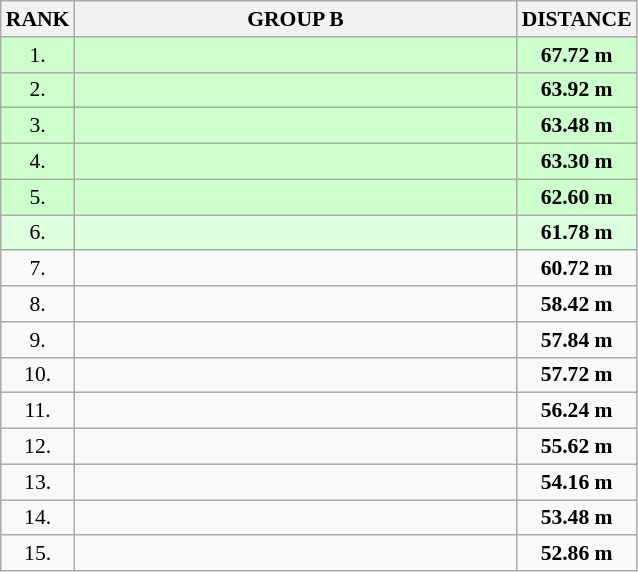<table class="wikitable" style="border-collapse: collapse; font-size: 90%;">
<tr>
<th>RANK</th>
<th style="width: 20em">GROUP B</th>
<th style="width: 5em">DISTANCE</th>
</tr>
<tr bgcolor=#CCFFCC>
<td align="center">1.</td>
<td></td>
<td align="center"><strong>67.72 m</strong></td>
</tr>
<tr bgcolor=#CCFFCC>
<td align="center">2.</td>
<td></td>
<td align="center"><strong>63.92 m</strong></td>
</tr>
<tr bgcolor=#CCFFCC>
<td align="center">3.</td>
<td></td>
<td align="center"><strong>63.48 m</strong></td>
</tr>
<tr bgcolor=#CCFFCC>
<td align="center">4.</td>
<td></td>
<td align="center"><strong>63.30 m  </strong></td>
</tr>
<tr bgcolor=#CCFFCC>
<td align="center">5.</td>
<td></td>
<td align="center"><strong>62.60 m</strong></td>
</tr>
<tr bgcolor=#DDFFDD>
<td align="center">6.</td>
<td></td>
<td align="center"><strong>61.78 m</strong></td>
</tr>
<tr>
<td align="center">7.</td>
<td></td>
<td align="center"><strong>60.72 m</strong></td>
</tr>
<tr>
<td align="center">8.</td>
<td></td>
<td align="center"><strong>58.42 m</strong></td>
</tr>
<tr>
<td align="center">9.</td>
<td></td>
<td align="center"><strong>57.84 m</strong></td>
</tr>
<tr>
<td align="center">10.</td>
<td></td>
<td align="center"><strong>57.72 m</strong></td>
</tr>
<tr>
<td align="center">11.</td>
<td></td>
<td align="center"><strong>56.24 m</strong></td>
</tr>
<tr>
<td align="center">12.</td>
<td></td>
<td align="center"><strong>55.62 m </strong></td>
</tr>
<tr>
<td align="center">13.</td>
<td></td>
<td align="center"><strong>54.16 m</strong></td>
</tr>
<tr>
<td align="center">14.</td>
<td></td>
<td align="center"><strong>53.48 m</strong></td>
</tr>
<tr>
<td align="center">15.</td>
<td></td>
<td align="center"><strong>52.86 m </strong></td>
</tr>
</table>
